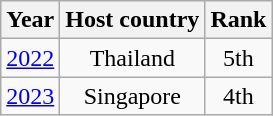<table class="wikitable" style="text-align: center;">
<tr>
<th>Year</th>
<th>Host country</th>
<th>Rank</th>
</tr>
<tr>
<td><a href='#'>2022</a></td>
<td>Thailand</td>
<td>5th</td>
</tr>
<tr>
<td><a href='#'>2023</a></td>
<td>Singapore</td>
<td>4th</td>
</tr>
</table>
